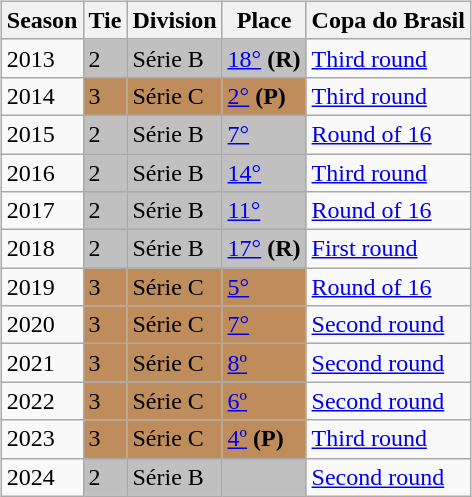<table>
<tr>
<td valign="top" width="0%"><br><table class="wikitable">
<tr style="background:#f0f6fa;">
<th>Season</th>
<th>Tie</th>
<th>Division</th>
<th>Place</th>
<th>Copa do Brasil</th>
</tr>
<tr>
<td>2013</td>
<td style="background:silver;">2</td>
<td style="background:silver;">Série B</td>
<td style="background:silver;"><a href='#'>18°</a> <strong>(R)</strong></td>
<td><a href='#'>Third round</a></td>
</tr>
<tr>
<td>2014</td>
<td style="background:#BF8D5B;">3</td>
<td style="background:#BF8D5B;">Série C</td>
<td style="background:#BF8D5B;"><a href='#'>2°</a> <strong>(P)</strong></td>
<td><a href='#'>Third round</a></td>
</tr>
<tr>
<td>2015</td>
<td style="background:silver;">2</td>
<td style="background:silver;">Série B</td>
<td style="background:silver;"><a href='#'>7°</a></td>
<td><a href='#'>Round of 16</a></td>
</tr>
<tr>
<td>2016</td>
<td style="background:silver;">2</td>
<td style="background:silver;">Série B</td>
<td style="background:silver;"><a href='#'>14°</a></td>
<td><a href='#'>Third round</a></td>
</tr>
<tr>
<td>2017</td>
<td style="background:silver;">2</td>
<td style="background:silver;">Série B</td>
<td style="background:silver;"><a href='#'>11°</a></td>
<td><a href='#'>Round of 16</a></td>
</tr>
<tr>
<td>2018</td>
<td style="background:silver;">2</td>
<td style="background:silver;">Série B</td>
<td style="background:silver;"><a href='#'>17°</a> <strong>(R)</strong></td>
<td><a href='#'>First round</a></td>
</tr>
<tr>
<td>2019</td>
<td style="background:#BF8D5B;">3</td>
<td style="background:#BF8D5B;">Série C</td>
<td style="background:#BF8D5B;"><a href='#'>5°</a></td>
<td><a href='#'>Round of 16</a></td>
</tr>
<tr>
<td>2020</td>
<td style="background:#BF8D5B;">3</td>
<td style="background:#BF8D5B;">Série C</td>
<td style="background:#BF8D5B;"><a href='#'>7°</a></td>
<td><a href='#'>Second round</a></td>
</tr>
<tr>
<td>2021</td>
<td style="background:#BF8D5B;">3</td>
<td style="background:#BF8D5B;">Série C</td>
<td style="background:#BF8D5B;"><a href='#'>8º</a></td>
<td><a href='#'>Second round</a></td>
</tr>
<tr>
<td>2022</td>
<td style="background:#BF8D5B;">3</td>
<td style="background:#BF8D5B;">Série C</td>
<td style="background:#BF8D5B;"><a href='#'>6º</a></td>
<td><a href='#'>Second round</a></td>
</tr>
<tr>
<td>2023</td>
<td style="background:#BF8D5B;">3</td>
<td style="background:#BF8D5B;">Série C</td>
<td style="background:#BF8D5B;"><a href='#'>4º</a> <strong>(P)</strong></td>
<td><a href='#'>Third round</a></td>
</tr>
<tr>
<td>2024</td>
<td style="background:silver;">2</td>
<td style="background:silver;">Série B</td>
<td style="background:silver;"></td>
<td><a href='#'>Second round</a></td>
</tr>
</table>
</td>
</tr>
</table>
